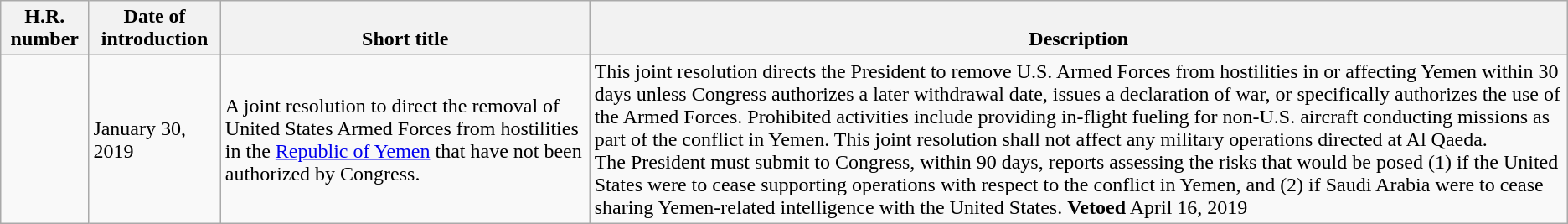<table class="wikitable">
<tr valign="bottom">
<th>H.R. number</th>
<th>Date of introduction</th>
<th>Short title</th>
<th>Description</th>
</tr>
<tr>
<td></td>
<td>January 30, 2019</td>
<td>A joint resolution to direct the removal of United States Armed Forces from hostilities in the <a href='#'>Republic of Yemen</a> that have not been authorized by Congress.</td>
<td>This joint resolution directs the President to remove U.S. Armed Forces from hostilities in or affecting Yemen within 30 days unless Congress authorizes a later withdrawal date, issues a declaration of war, or specifically authorizes the use of the Armed Forces. Prohibited activities include providing in-flight fueling for non-U.S. aircraft conducting missions as part of the conflict in Yemen. This joint resolution shall not affect any military operations directed at Al Qaeda.<br>The President must submit to Congress, within 90 days, reports assessing the risks that would be posed (1) if the United States were to cease supporting operations with respect to the conflict in Yemen, and (2) if Saudi Arabia were to cease sharing Yemen-related intelligence with the United States.  <strong>Vetoed</strong> April 16, 2019</td>
</tr>
</table>
